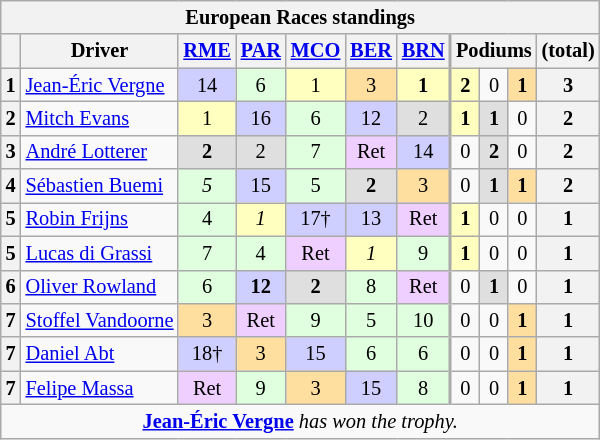<table class="wikitable" style="text-align:center; font-size:85%">
<tr>
<th colspan="11";>European Races standings</th>
</tr>
<tr>
<th></th>
<th>Driver</th>
<th scope="col"><a href='#'>RME</a><br> </th>
<th scope="col"><a href='#'>PAR</a><br> </th>
<th scope="col"><a href='#'>MCO</a><br> </th>
<th scope="col"><a href='#'>BER</a><br> </th>
<th scope="col"; style="border-right:2px solid #aaaaaa"><a href='#'>BRN</a><br> </th>
<th colspan="3">Podiums</th>
<th>(total)</th>
</tr>
<tr>
<th>1</th>
<td align="left"> <a href='#'>Jean-Éric Vergne</a></td>
<td style="background:#cfcfff;">14</td>
<td style="background:#dfffdf;">6</td>
<td style="background:#ffffbf;">1</td>
<td style="background:#ffdf9f;">3</td>
<th style="border-right:2px solid #aaaaaa; background:#ffffbf;"><strong>1</strong></th>
<td style="background:#ffffbf;"><strong>2</strong></td>
<td>0</td>
<td style="background:#ffdf9f;"><strong>1</strong></td>
<th>3</th>
</tr>
<tr>
<th>2</th>
<td align="left"> <a href='#'>Mitch Evans</a></td>
<td style="background:#ffffbf;">1</td>
<td style="background:#cfcfff;">16</td>
<td style="background:#dfffdf;">6</td>
<td style="background:#cfcfff;">12</td>
<td style="border-right:2px solid #aaaaaa; background:#dfdfdf;">2</td>
<td style="background:#ffffbf;"><strong>1</strong></td>
<td style="background:#dfdfdf;"><strong>1</strong></td>
<td>0</td>
<th>2</th>
</tr>
<tr>
<th>3</th>
<td align="left"> <a href='#'>André Lotterer</a></td>
<td style="background:#dfdfdf;"><strong>2</strong></td>
<td style="background:#dfdfdf;">2</td>
<td style="background:#dfffdf;">7</td>
<td style="background:#efcfff;">Ret</td>
<td style="border-right:2px solid #aaaaaa; background:#cfcfff;">14</td>
<td>0</td>
<td style="background:#dfdfdf;"><strong>2</strong></td>
<td>0</td>
<th>2</th>
</tr>
<tr>
<th>4</th>
<td align="left"> <a href='#'>Sébastien Buemi</a></td>
<td style="background:#dfffdf;"><em>5</em></td>
<td style="background:#cfcfff;">15</td>
<td style="background:#dfffdf;">5</td>
<td style="background:#dfdfdf;"><strong>2</strong></td>
<td style="border-right:2px solid #aaaaaa; background:#ffdf9f;">3</td>
<td>0</td>
<td style="background:#dfdfdf;"><strong>1</strong></td>
<td style="background:#ffdf9f;"><strong>1</strong></td>
<th>2</th>
</tr>
<tr>
<th>5</th>
<td align="left"> <a href='#'>Robin Frijns</a></td>
<td style="background:#dfffdf;">4</td>
<td style="background:#ffffbf;"><em>1</em></td>
<td style="background:#cfcfff;">17†</td>
<td style="background:#cfcfff;">13</td>
<td style="border-right:2px solid #aaaaaa; background:#efcfff;">Ret</td>
<td style="background:#ffffbf;"><strong>1</strong></td>
<td>0</td>
<td>0</td>
<th>1</th>
</tr>
<tr>
<th>5</th>
<td align="left"> <a href='#'>Lucas di Grassi</a></td>
<td style="background:#dfffdf;">7</td>
<td style="background:#dfffdf;">4</td>
<td style="background:#efcfff;">Ret</td>
<td style="background:#ffffbf;"><em>1</em></td>
<td style="border-right:2px solid #aaaaaa; background:#dfffdf;">9</td>
<td style="background:#ffffbf;"><strong>1</strong></td>
<td>0</td>
<td>0</td>
<th>1</th>
</tr>
<tr>
<th>6</th>
<td align="left"> <a href='#'>Oliver Rowland</a></td>
<td style="background:#dfffdf;">6</td>
<td style="background:#cfcfff;"><strong>12</strong></td>
<td style="background:#dfdfdf;"><strong>2</strong></td>
<td style="background:#dfffdf;">8</td>
<td style="border-right:2px solid #aaaaaa; background:#efcfff;">Ret</td>
<td>0</td>
<td style="background:#dfdfdf;"><strong>1</strong></td>
<td>0</td>
<th>1</th>
</tr>
<tr>
<th>7</th>
<td align="left"> <a href='#'>Stoffel Vandoorne</a></td>
<td style="background:#ffdf9f;">3</td>
<td style="background:#efcfff;">Ret</td>
<td style="background:#dfffdf;">9</td>
<td style="background:#dfffdf;">5</td>
<td style="border-right:2px solid #aaaaaa; background:#dfffdf;">10</td>
<td>0</td>
<td>0</td>
<td style="background:#ffdf9f;"><strong>1</strong></td>
<th>1</th>
</tr>
<tr>
<th>7</th>
<td align="left"> <a href='#'>Daniel Abt</a></td>
<td style="background:#cfcfff;">18†</td>
<td style="background:#ffdf9f;">3</td>
<td style="background:#cfcfff;">15</td>
<td style="background:#dfffdf;">6</td>
<td style="border-right:2px solid #aaaaaa; background:#dfffdf;">6</td>
<td>0</td>
<td>0</td>
<td style="background:#ffdf9f;"><strong>1</strong></td>
<th>1</th>
</tr>
<tr>
<th>7</th>
<td align="left"> <a href='#'>Felipe Massa</a></td>
<td style="background:#efcfff;">Ret</td>
<td style="background:#dfffdf;">9</td>
<td style="background:#ffdf9f;">3</td>
<td style="background:#cfcfff;">15</td>
<td style="border-right:2px solid #aaaaaa; background:#dfffdf;">8</td>
<td>0</td>
<td>0</td>
<td style="background:#ffdf9f;"><strong>1</strong></td>
<th>1</th>
</tr>
<tr>
<td colspan="11"><strong><a href='#'>Jean-Éric Vergne</a></strong> <em>has won the trophy.</em></td>
</tr>
</table>
